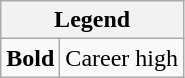<table class="wikitable">
<tr>
<th colspan="2">Legend</th>
</tr>
<tr>
<td><strong>Bold</strong></td>
<td>Career high</td>
</tr>
</table>
